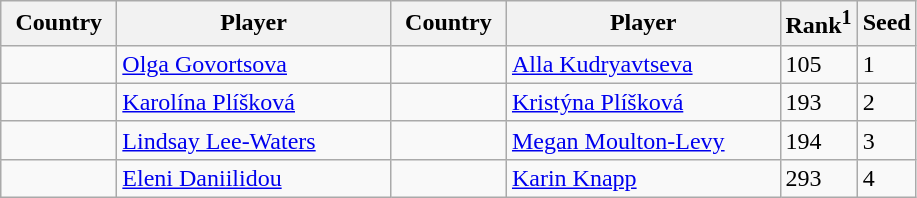<table class="sortable wikitable">
<tr>
<th width="70">Country</th>
<th width="175">Player</th>
<th width="70">Country</th>
<th width="175">Player</th>
<th>Rank<sup>1</sup></th>
<th>Seed</th>
</tr>
<tr>
<td></td>
<td><a href='#'>Olga Govortsova</a></td>
<td></td>
<td><a href='#'>Alla Kudryavtseva</a></td>
<td>105</td>
<td>1</td>
</tr>
<tr>
<td></td>
<td><a href='#'>Karolína Plíšková</a></td>
<td></td>
<td><a href='#'>Kristýna Plíšková</a></td>
<td>193</td>
<td>2</td>
</tr>
<tr>
<td></td>
<td><a href='#'>Lindsay Lee-Waters</a></td>
<td></td>
<td><a href='#'>Megan Moulton-Levy</a></td>
<td>194</td>
<td>3</td>
</tr>
<tr>
<td></td>
<td><a href='#'>Eleni Daniilidou</a></td>
<td></td>
<td><a href='#'>Karin Knapp</a></td>
<td>293</td>
<td>4</td>
</tr>
</table>
